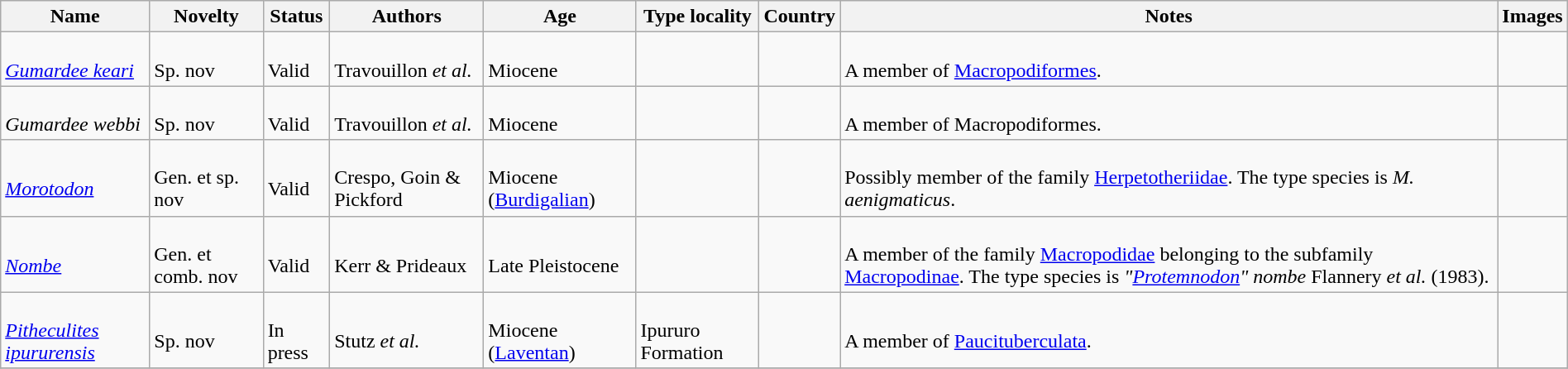<table class="wikitable sortable" align="center" width="100%">
<tr>
<th>Name</th>
<th>Novelty</th>
<th>Status</th>
<th>Authors</th>
<th>Age</th>
<th>Type locality</th>
<th>Country</th>
<th>Notes</th>
<th>Images</th>
</tr>
<tr>
<td><br><em><a href='#'>Gumardee keari</a></em></td>
<td><br>Sp. nov</td>
<td><br>Valid</td>
<td><br>Travouillon <em>et al.</em></td>
<td><br>Miocene</td>
<td></td>
<td><br></td>
<td><br>A member of <a href='#'>Macropodiformes</a>.</td>
<td></td>
</tr>
<tr>
<td><br><em>Gumardee webbi</em></td>
<td><br>Sp. nov</td>
<td><br>Valid</td>
<td><br>Travouillon <em>et al.</em></td>
<td><br>Miocene</td>
<td></td>
<td><br></td>
<td><br>A member of Macropodiformes.</td>
<td></td>
</tr>
<tr>
<td><br><em><a href='#'>Morotodon</a></em></td>
<td><br>Gen. et sp. nov</td>
<td><br>Valid</td>
<td><br>Crespo, Goin & Pickford</td>
<td><br>Miocene (<a href='#'>Burdigalian</a>)</td>
<td></td>
<td><br></td>
<td><br>Possibly member of the family <a href='#'>Herpetotheriidae</a>. The type species is <em>M. aenigmaticus</em>.</td>
<td></td>
</tr>
<tr>
<td><br><em><a href='#'>Nombe</a></em></td>
<td><br>Gen. et comb. nov</td>
<td><br>Valid</td>
<td><br>Kerr & Prideaux</td>
<td><br>Late Pleistocene</td>
<td></td>
<td><br></td>
<td><br>A member of the family <a href='#'>Macropodidae</a> belonging to the subfamily <a href='#'>Macropodinae</a>. The type species is <em>"<a href='#'>Protemnodon</a>" nombe</em> Flannery <em>et al.</em> (1983).</td>
<td></td>
</tr>
<tr>
<td><br><em><a href='#'>Pitheculites ipururensis</a></em></td>
<td><br>Sp. nov</td>
<td><br>In press</td>
<td><br>Stutz <em>et al.</em></td>
<td><br>Miocene (<a href='#'>Laventan</a>)</td>
<td><br>Ipururo Formation</td>
<td><br></td>
<td><br>A member of <a href='#'>Paucituberculata</a>.</td>
<td></td>
</tr>
<tr>
</tr>
</table>
